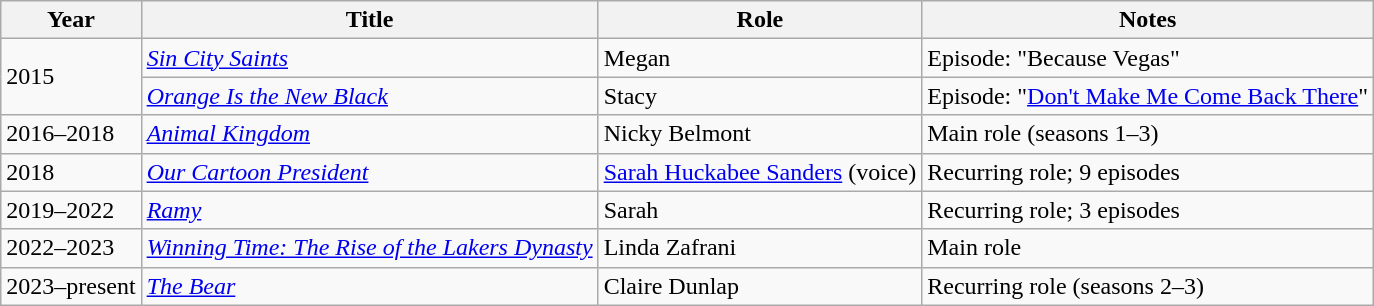<table class="wikitable sortable">
<tr>
<th>Year</th>
<th>Title</th>
<th>Role</th>
<th class="unsortable">Notes</th>
</tr>
<tr>
<td rowspan="2">2015</td>
<td><em><a href='#'>Sin City Saints</a></em></td>
<td>Megan</td>
<td>Episode: "Because Vegas"</td>
</tr>
<tr>
<td><em><a href='#'>Orange Is the New Black</a></em></td>
<td>Stacy</td>
<td>Episode: "<a href='#'>Don't Make Me Come Back There</a>"</td>
</tr>
<tr>
<td>2016–2018</td>
<td><em><a href='#'>Animal Kingdom</a></em></td>
<td>Nicky Belmont</td>
<td>Main role (seasons 1–3)</td>
</tr>
<tr>
<td>2018</td>
<td><em><a href='#'>Our Cartoon President</a></em></td>
<td><a href='#'>Sarah Huckabee Sanders</a> (voice)</td>
<td>Recurring role; 9 episodes</td>
</tr>
<tr>
<td>2019–2022</td>
<td><em><a href='#'>Ramy</a></em></td>
<td>Sarah</td>
<td>Recurring role; 3 episodes</td>
</tr>
<tr>
<td>2022–2023</td>
<td><em><a href='#'>Winning Time: The Rise of the Lakers Dynasty</a></em></td>
<td>Linda Zafrani</td>
<td>Main role</td>
</tr>
<tr>
<td>2023–present</td>
<td><em><a href='#'>The Bear</a></em></td>
<td>Claire Dunlap</td>
<td>Recurring role (seasons 2–3)</td>
</tr>
</table>
